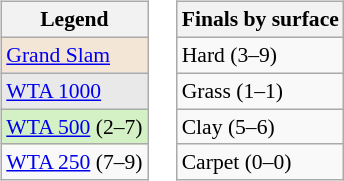<table>
<tr valign=top>
<td><br><table class=wikitable style="font-size:90%">
<tr>
<th>Legend</th>
</tr>
<tr>
<td bgcolor=#f3e6d7><a href='#'>Grand Slam</a></td>
</tr>
<tr>
<td bgcolor=#e9e9e9><a href='#'>WTA 1000</a></td>
</tr>
<tr>
<td style="background:#d4f1c5;"><a href='#'>WTA 500</a> (2–7)</td>
</tr>
<tr>
<td><a href='#'>WTA 250</a> (7–9)</td>
</tr>
</table>
</td>
<td><br><table class=wikitable style="font-size:90%">
<tr>
<th>Finals by surface</th>
</tr>
<tr>
<td>Hard (3–9)</td>
</tr>
<tr>
<td>Grass (1–1)</td>
</tr>
<tr>
<td>Clay (5–6)</td>
</tr>
<tr>
<td>Carpet (0–0)</td>
</tr>
</table>
</td>
</tr>
</table>
